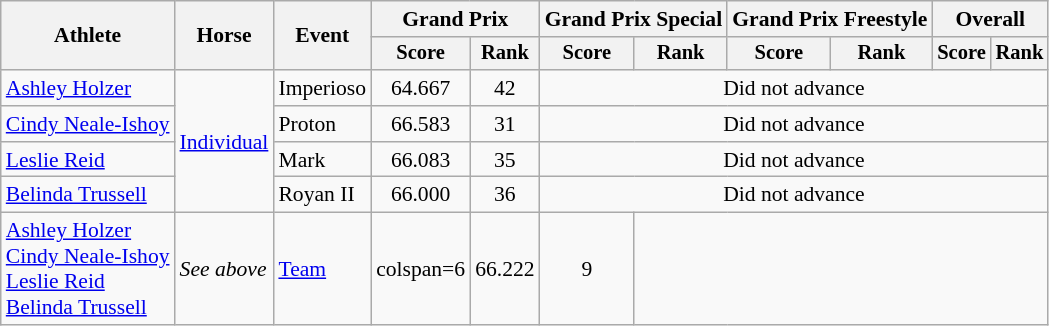<table class=wikitable style="font-size:90%">
<tr>
<th rowspan="2">Athlete</th>
<th rowspan="2">Horse</th>
<th rowspan="2">Event</th>
<th colspan="2">Grand Prix</th>
<th colspan="2">Grand Prix Special</th>
<th colspan="2">Grand Prix Freestyle</th>
<th colspan="2">Overall</th>
</tr>
<tr style="font-size:95%">
<th>Score</th>
<th>Rank</th>
<th>Score</th>
<th>Rank</th>
<th>Score</th>
<th>Rank</th>
<th>Score</th>
<th>Rank</th>
</tr>
<tr align=center>
<td align=left><a href='#'>Ashley Holzer</a></td>
<td align=left rowspan=4><a href='#'>Individual</a></td>
<td align=left>Imperioso</td>
<td>64.667</td>
<td>42</td>
<td colspan=6>Did not advance</td>
</tr>
<tr align=center>
<td align=left><a href='#'>Cindy Neale-Ishoy</a></td>
<td align=left>Proton</td>
<td>66.583</td>
<td>31</td>
<td colspan=6>Did not advance</td>
</tr>
<tr align=center>
<td align=left><a href='#'>Leslie Reid</a></td>
<td align=left>Mark</td>
<td>66.083</td>
<td>35</td>
<td colspan=6>Did not advance</td>
</tr>
<tr align=center>
<td align=left><a href='#'>Belinda Trussell</a></td>
<td align=left>Royan II</td>
<td>66.000</td>
<td>36</td>
<td colspan=6>Did not advance</td>
</tr>
<tr align=center>
<td align=left><a href='#'>Ashley Holzer</a><br><a href='#'>Cindy Neale-Ishoy</a><br><a href='#'>Leslie Reid</a><br><a href='#'>Belinda Trussell</a></td>
<td align=left><em>See above</em></td>
<td align=left><a href='#'>Team</a></td>
<td>colspan=6 </td>
<td>66.222</td>
<td>9</td>
</tr>
</table>
